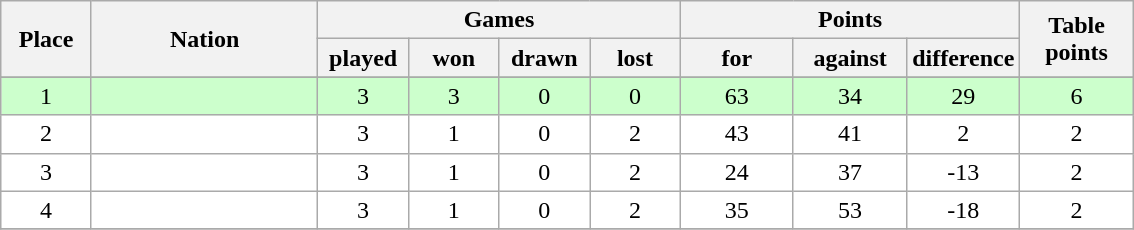<table class="wikitable">
<tr>
<th rowspan=2 width="8%">Place</th>
<th rowspan=2 width="20%">Nation</th>
<th colspan=4 width="32%">Games</th>
<th colspan=3 width="30%">Points</th>
<th rowspan=2 width="10%">Table<br>points</th>
</tr>
<tr>
<th width="8%">played</th>
<th width="8%">won</th>
<th width="8%">drawn</th>
<th width="8%">lost</th>
<th width="10%">for</th>
<th width="10%">against</th>
<th width="10%">difference</th>
</tr>
<tr>
</tr>
<tr bgcolor=#ccffcc align=center>
<td>1</td>
<td align=left><strong></strong></td>
<td>3</td>
<td>3</td>
<td>0</td>
<td>0</td>
<td>63</td>
<td>34</td>
<td>29</td>
<td>6</td>
</tr>
<tr bgcolor=#ffffff align=center>
<td>2</td>
<td align=left></td>
<td>3</td>
<td>1</td>
<td>0</td>
<td>2</td>
<td>43</td>
<td>41</td>
<td>2</td>
<td>2</td>
</tr>
<tr bgcolor=#ffffff align=center>
<td>3</td>
<td align=left></td>
<td>3</td>
<td>1</td>
<td>0</td>
<td>2</td>
<td>24</td>
<td>37</td>
<td>-13</td>
<td>2</td>
</tr>
<tr bgcolor=#ffffff align=center>
<td>4</td>
<td align=left></td>
<td>3</td>
<td>1</td>
<td>0</td>
<td>2</td>
<td>35</td>
<td>53</td>
<td>-18</td>
<td>2</td>
</tr>
<tr bgcolor=#ffcccc align=center>
</tr>
</table>
